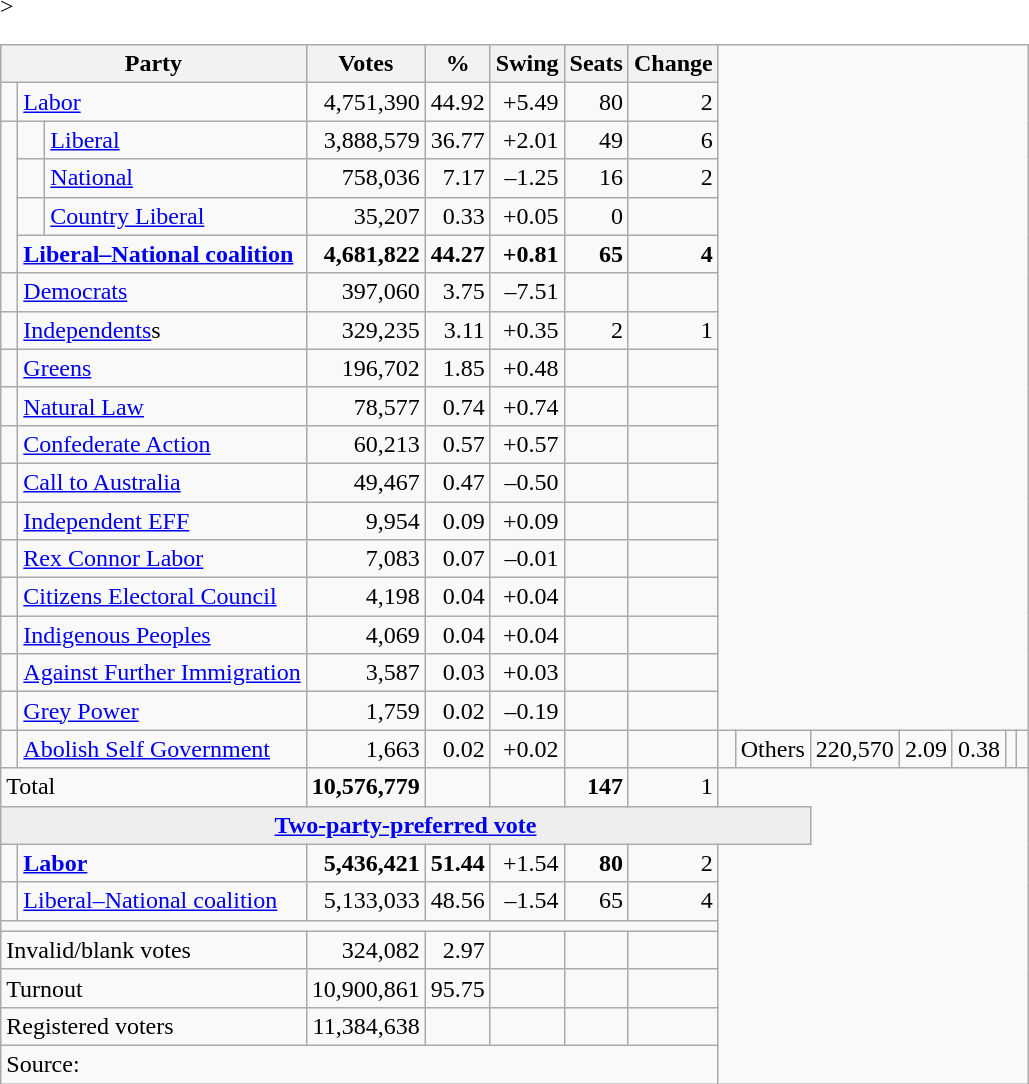<table class="wikitable">
<tr>
<th scope="col" colspan="3">Party</th>
<th scope="col">Votes</th>
<th scope="col">%</th>
<th scope="col">Swing</th>
<th scope="col">Seats</th>
<th scope="col">Change</th>
</tr>
<tr>
<td> </td>
<td colspan=2><a href='#'>Labor</a></td>
<td style="text-align:right;">4,751,390</td>
<td style="text-align:right;">44.92</td>
<td style="text-align:right;">+5.49</td>
<td style="text-align:right;">80</td>
<td style="text-align:right;"> 2</td>
</tr>
<tr>
<td rowspan=4> </td>
<td> </td>
<td><a href='#'>Liberal</a></td>
<td style="text-align:right;">3,888,579</td>
<td style="text-align:right;">36.77</td>
<td style="text-align:right;">+2.01</td>
<td style="text-align:right;">49</td>
<td style="text-align:right;"> 6</td>
</tr>
<tr>
<td> </td>
<td><a href='#'>National</a></td>
<td style="text-align:right;">758,036</td>
<td style="text-align:right;">7.17</td>
<td style="text-align:right;">–1.25</td>
<td style="text-align:right;">16</td>
<td style="text-align:right;"> 2</td>
</tr>
<tr>
<td> </td>
<td><a href='#'>Country Liberal</a></td>
<td style="text-align:right;">35,207</td>
<td style="text-align:right;">0.33</td>
<td style="text-align:right;">+0.05</td>
<td style="text-align:right;">0</td>
<td style="text-align:right;"></td>
</tr>
<tr>
<td colspan=2><strong><a href='#'>Liberal–National coalition</a></strong></td>
<td align=right><strong>4,681,822</strong></td>
<td align=right><strong>44.27</strong></td>
<td align=right><strong>+0.81</strong></td>
<td align=right><strong>65</strong></td>
<td align=right> <strong>4</strong></td>
</tr>
<tr>
<td> </td>
<td colspan=2><a href='#'>Democrats</a></td>
<td style="text-align:right;">397,060</td>
<td style="text-align:right;">3.75</td>
<td style="text-align:right;">–7.51</td>
<td style="text-align:right;"></td>
<td style="text-align:right;"></td>
</tr>
<tr>
<td> </td>
<td colspan=2><a href='#'>Independents</a>s</td>
<td style="text-align:right;">329,235</td>
<td style="text-align:right;">3.11</td>
<td style="text-align:right;">+0.35</td>
<td style="text-align:right;">2</td>
<td style="text-align:right;"> 1</td>
</tr>
<tr>
<td> </td>
<td colspan=2><a href='#'>Greens</a></td>
<td style="text-align:right;">196,702</td>
<td style="text-align:right;">1.85</td>
<td style="text-align:right;">+0.48</td>
<td style="text-align:right;"></td>
<td style="text-align:right;"></td>
</tr>
<tr <noinclude>>
<td> </td>
<td colspan=2><a href='#'>Natural Law</a></td>
<td style="text-align:right;">78,577</td>
<td style="text-align:right;">0.74</td>
<td style="text-align:right;">+0.74</td>
<td style="text-align:right;"></td>
<td style="text-align:right;"></td>
</tr>
<tr>
<td> </td>
<td colspan=2><a href='#'>Confederate Action</a></td>
<td style="text-align:right;">60,213</td>
<td style="text-align:right;">0.57</td>
<td style="text-align:right;">+0.57</td>
<td style="text-align:right;"></td>
<td style="text-align:right;"></td>
</tr>
<tr>
<td> </td>
<td colspan=2><a href='#'>Call to Australia</a></td>
<td style="text-align:right;">49,467</td>
<td style="text-align:right;">0.47</td>
<td style="text-align:right;">–0.50</td>
<td style="text-align:right;"></td>
<td style="text-align:right;"></td>
</tr>
<tr>
<td> </td>
<td colspan=2><a href='#'>Independent EFF</a></td>
<td style="text-align:right;">9,954</td>
<td style="text-align:right;">0.09</td>
<td style="text-align:right;">+0.09</td>
<td style="text-align:right;"></td>
<td style="text-align:right;"></td>
</tr>
<tr>
<td> </td>
<td colspan=2><a href='#'>Rex Connor Labor</a></td>
<td style="text-align:right;">7,083</td>
<td style="text-align:right;">0.07</td>
<td style="text-align:right;">–0.01</td>
<td style="text-align:right;"></td>
<td style="text-align:right;"></td>
</tr>
<tr>
<td> </td>
<td colspan=2><a href='#'>Citizens Electoral Council</a></td>
<td style="text-align:right;">4,198</td>
<td style="text-align:right;">0.04</td>
<td style="text-align:right;">+0.04</td>
<td style="text-align:right;"></td>
<td style="text-align:right;"></td>
</tr>
<tr>
<td> </td>
<td colspan=2><a href='#'>Indigenous Peoples</a></td>
<td style="text-align:right;">4,069</td>
<td style="text-align:right;">0.04</td>
<td style="text-align:right;">+0.04</td>
<td style="text-align:right;"></td>
<td style="text-align:right;"></td>
</tr>
<tr>
<td> </td>
<td colspan=2><a href='#'>Against Further Immigration</a></td>
<td style="text-align:right;">3,587</td>
<td style="text-align:right;">0.03</td>
<td style="text-align:right;">+0.03</td>
<td style="text-align:right;"></td>
<td style="text-align:right;"></td>
</tr>
<tr>
<td> </td>
<td colspan=2><a href='#'>Grey Power</a></td>
<td style="text-align:right;">1,759</td>
<td style="text-align:right;">0.02</td>
<td style="text-align:right;">–0.19</td>
<td style="text-align:right;"></td>
<td style="text-align:right;"></td>
</tr>
<tr>
<td> </td>
<td colspan=2><a href='#'>Abolish Self Government</a></td>
<td style="text-align:right;">1,663</td>
<td style="text-align:right;">0.02</td>
<td style="text-align:right;">+0.02</td>
<td style="text-align:right;"></td>
<td style="text-align:right;"></noinclude><includeonly></td>
<td> </td>
<td colspan=2>Others</td>
<td style="text-align:right;">220,570</td>
<td style="text-align:right;">2.09</td>
<td style="text-align:right;">0.38</td>
<td style="text-align:right;"></td>
<td style="text-align:right;"></includeonly></td>
</tr>
<tr>
<td colspan=3>Total</td>
<td style="text-align:right;"><strong>10,576,779</strong></td>
<td style="text-align:right;"> </td>
<td style="text-align:right;"> </td>
<td style="text-align:right;"><strong>147</strong></td>
<td style="text-align:right;"> 1</td>
</tr>
<tr>
<td colspan="10"  style="text-align:center; background:#eee;"><strong><a href='#'>Two-party-preferred vote</a></strong></td>
</tr>
<tr>
<td> </td>
<td colspan=2><strong><a href='#'>Labor</a></strong></td>
<td style="text-align: right;"><strong>5,436,421</strong></td>
<td style="text-align:right;"><strong>51.44</strong></td>
<td style="text-align:right;">+1.54</td>
<td style="text-align:right;"><strong>80</strong></td>
<td style="text-align:right;"> 2</td>
</tr>
<tr>
<td> </td>
<td colspan=2><a href='#'>Liberal–National coalition</a></td>
<td style="text-align: right;">5,133,033</td>
<td style="text-align:right;">48.56</td>
<td style="text-align:right;">–1.54</td>
<td style="text-align:right;">65</td>
<td style="text-align:right;"> 4</td>
</tr>
<tr>
<td colspan="8"></td>
</tr>
<tr>
<td colspan="3" style="text-align:left;">Invalid/blank votes</td>
<td align="right">324,082</td>
<td align="right">2.97</td>
<td align="right"></td>
<td></td>
<td></td>
</tr>
<tr>
<td colspan="3" style="text-align:left;">Turnout</td>
<td align="right">10,900,861</td>
<td align="right">95.75</td>
<td align="right"></td>
<td></td>
<td></td>
</tr>
<tr>
<td colspan="3" style="text-align:left;">Registered voters</td>
<td align="right">11,384,638</td>
<td></td>
<td></td>
<td></td>
<td></td>
</tr>
<tr>
<td colspan="8" align="left">Source: </td>
</tr>
</table>
